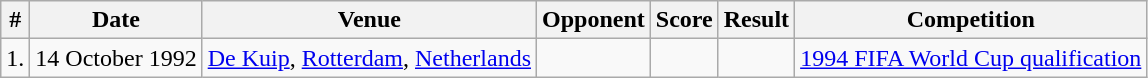<table class="wikitable">
<tr>
<th>#</th>
<th>Date</th>
<th>Venue</th>
<th>Opponent</th>
<th>Score</th>
<th>Result</th>
<th>Competition</th>
</tr>
<tr>
<td>1.</td>
<td>14 October 1992</td>
<td><a href='#'>De Kuip</a>, <a href='#'>Rotterdam</a>, <a href='#'>Netherlands</a></td>
<td></td>
<td></td>
<td></td>
<td><a href='#'>1994 FIFA World Cup qualification</a></td>
</tr>
</table>
